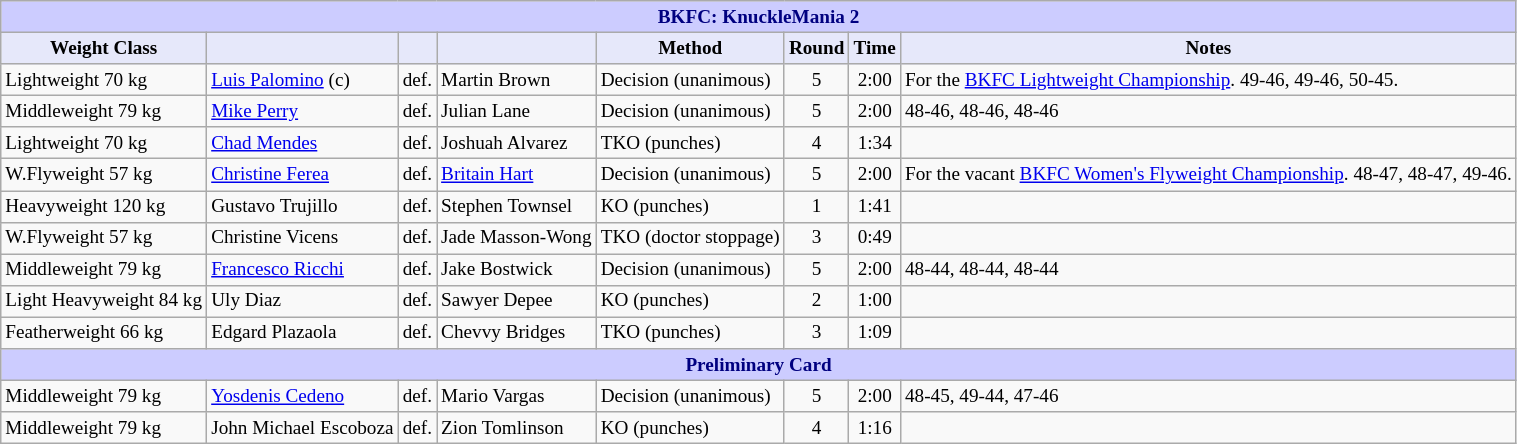<table class="wikitable" style="font-size: 80%;">
<tr>
<th colspan="8" style="background-color: #ccf; color: #000080; text-align: center;"><strong>BKFC: KnuckleMania 2</strong></th>
</tr>
<tr>
<th colspan="1" style="background-color: #E6E8FA; color: #000000; text-align: center;">Weight Class</th>
<th colspan="1" style="background-color: #E6E8FA; color: #000000; text-align: center;"></th>
<th colspan="1" style="background-color: #E6E8FA; color: #000000; text-align: center;"></th>
<th colspan="1" style="background-color: #E6E8FA; color: #000000; text-align: center;"></th>
<th colspan="1" style="background-color: #E6E8FA; color: #000000; text-align: center;">Method</th>
<th colspan="1" style="background-color: #E6E8FA; color: #000000; text-align: center;">Round</th>
<th colspan="1" style="background-color: #E6E8FA; color: #000000; text-align: center;">Time</th>
<th colspan="1" style="background-color: #E6E8FA; color: #000000; text-align: center;">Notes</th>
</tr>
<tr>
<td>Lightweight 70 kg</td>
<td> <a href='#'>Luis Palomino</a> (c)</td>
<td align=center>def.</td>
<td> Martin Brown</td>
<td>Decision (unanimous)</td>
<td align=center>5</td>
<td align=center>2:00</td>
<td>For the <a href='#'>BKFC Lightweight Championship</a>. 49-46, 49-46, 50-45.</td>
</tr>
<tr>
<td>Middleweight 79 kg</td>
<td> <a href='#'>Mike Perry</a></td>
<td align=center>def.</td>
<td> Julian Lane</td>
<td>Decision (unanimous)</td>
<td align=center>5</td>
<td align=center>2:00</td>
<td>48-46, 48-46, 48-46</td>
</tr>
<tr>
<td>Lightweight 70 kg</td>
<td> <a href='#'>Chad Mendes</a></td>
<td align=center>def.</td>
<td> Joshuah Alvarez</td>
<td>TKO (punches)</td>
<td align=center>4</td>
<td align=center>1:34</td>
<td></td>
</tr>
<tr>
<td>W.Flyweight 57 kg</td>
<td> <a href='#'>Christine Ferea</a></td>
<td align=center>def.</td>
<td> <a href='#'>Britain Hart</a></td>
<td>Decision (unanimous)</td>
<td align=center>5</td>
<td align=center>2:00</td>
<td>For the vacant <a href='#'>BKFC Women's Flyweight Championship</a>. 48-47, 48-47, 49-46.</td>
</tr>
<tr>
<td>Heavyweight 120 kg</td>
<td> Gustavo Trujillo</td>
<td align=center>def.</td>
<td> Stephen Townsel</td>
<td>KO (punches)</td>
<td align=center>1</td>
<td align=center>1:41</td>
<td></td>
</tr>
<tr>
<td>W.Flyweight 57 kg</td>
<td> Christine Vicens</td>
<td align=center>def.</td>
<td> Jade Masson-Wong</td>
<td>TKO (doctor stoppage)</td>
<td align=center>3</td>
<td align=center>0:49</td>
<td></td>
</tr>
<tr>
<td>Middleweight 79 kg</td>
<td> <a href='#'>Francesco Ricchi</a></td>
<td align=center>def.</td>
<td> Jake Bostwick</td>
<td>Decision (unanimous)</td>
<td align=center>5</td>
<td align=center>2:00</td>
<td>48-44, 48-44, 48-44</td>
</tr>
<tr>
<td>Light Heavyweight 84 kg</td>
<td> Uly Diaz</td>
<td align=center>def.</td>
<td> Sawyer Depee</td>
<td>KO (punches)</td>
<td align=center>2</td>
<td align=center>1:00</td>
<td></td>
</tr>
<tr>
<td>Featherweight 66 kg</td>
<td> Edgard Plazaola</td>
<td align=center>def.</td>
<td> Chevvy Bridges</td>
<td>TKO (punches)</td>
<td align=center>3</td>
<td align=center>1:09</td>
<td></td>
</tr>
<tr>
<th colspan="8" style="background-color: #ccf; color: #000080; text-align: center;"><strong>Preliminary Card</strong></th>
</tr>
<tr>
<td>Middleweight 79 kg</td>
<td> <a href='#'>Yosdenis Cedeno</a></td>
<td align=center>def.</td>
<td> Mario Vargas</td>
<td>Decision (unanimous)</td>
<td align=center>5</td>
<td align=center>2:00</td>
<td>48-45, 49-44, 47-46</td>
</tr>
<tr>
<td>Middleweight 79 kg</td>
<td> John Michael Escoboza</td>
<td align=center>def.</td>
<td> Zion Tomlinson</td>
<td>KO (punches)</td>
<td align=center>4</td>
<td align=center>1:16</td>
<td></td>
</tr>
</table>
